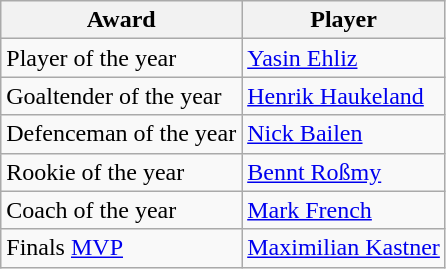<table class="wikitable">
<tr>
<th>Award</th>
<th>Player</th>
</tr>
<tr>
<td>Player of the year</td>
<td> <a href='#'>Yasin Ehliz</a></td>
</tr>
<tr>
<td>Goaltender of the year</td>
<td> <a href='#'>Henrik Haukeland</a></td>
</tr>
<tr>
<td>Defenceman of the year</td>
<td> <a href='#'>Nick Bailen</a></td>
</tr>
<tr>
<td>Rookie of the year</td>
<td> <a href='#'>Bennt Roßmy</a></td>
</tr>
<tr>
<td>Coach of the year</td>
<td> <a href='#'>Mark French</a></td>
</tr>
<tr>
<td>Finals <a href='#'>MVP</a></td>
<td> <a href='#'>Maximilian Kastner</a></td>
</tr>
</table>
